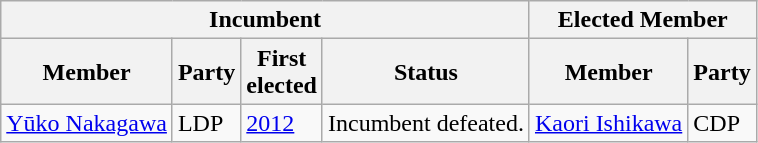<table class="wikitable sortable">
<tr>
<th colspan=4>Incumbent</th>
<th colspan=2>Elected Member</th>
</tr>
<tr>
<th>Member</th>
<th>Party</th>
<th>First<br>elected</th>
<th>Status</th>
<th>Member</th>
<th>Party</th>
</tr>
<tr>
<td><a href='#'>Yūko Nakagawa</a></td>
<td>LDP</td>
<td><a href='#'>2012</a></td>
<td>Incumbent defeated.</td>
<td><a href='#'>Kaori Ishikawa</a></td>
<td>CDP</td>
</tr>
</table>
